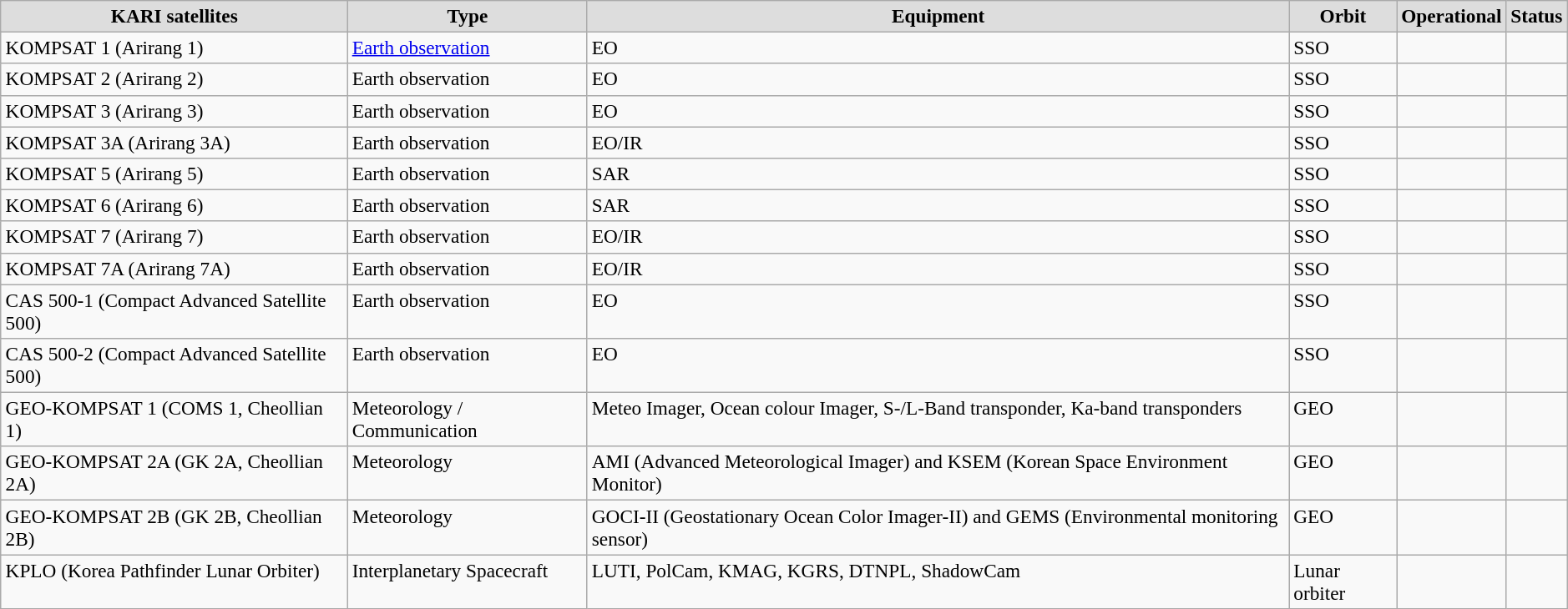<table class="wikitable" style="margin: 1em auto 1em auto; font-size:97%;" width="99%">
<tr>
<td style="text-align:center; background:#DDD"><strong>KARI satellites</strong></td>
<td style="text-align:center; background:#DDD"><strong>Type</strong></td>
<td style="text-align:center; background:#DDD"><strong>Equipment</strong></td>
<td style="text-align:center; background:#DDD"><strong>Orbit</strong></td>
<td style="text-align:center; background:#DDD"><strong>Operational</strong></td>
<td style="text-align:center; background:#DDD"><strong>Status</strong></td>
</tr>
<tr valign=to>
<td>KOMPSAT 1 (Arirang 1)</td>
<td><a href='#'>Earth observation</a></td>
<td>EO</td>
<td>SSO</td>
<td></td>
<td></td>
</tr>
<tr valign=top>
<td>KOMPSAT 2 (Arirang 2)</td>
<td>Earth observation</td>
<td>EO</td>
<td>SSO</td>
<td></td>
<td></td>
</tr>
<tr valign=top>
<td>KOMPSAT 3 (Arirang 3)</td>
<td>Earth observation</td>
<td>EO</td>
<td>SSO</td>
<td></td>
<td></td>
</tr>
<tr valign=top>
<td>KOMPSAT 3A (Arirang 3A)</td>
<td>Earth observation</td>
<td>EO/IR</td>
<td>SSO</td>
<td></td>
<td></td>
</tr>
<tr valign=top>
<td>KOMPSAT 5 (Arirang 5)</td>
<td>Earth observation</td>
<td>SAR</td>
<td>SSO</td>
<td></td>
<td></td>
</tr>
<tr valign=top>
<td>KOMPSAT 6 (Arirang 6)</td>
<td>Earth observation</td>
<td>SAR</td>
<td>SSO</td>
<td></td>
<td></td>
</tr>
<tr valign=top>
<td>KOMPSAT 7 (Arirang 7)</td>
<td>Earth observation</td>
<td>EO/IR</td>
<td>SSO</td>
<td></td>
<td></td>
</tr>
<tr valign=top>
<td>KOMPSAT 7A (Arirang 7A)</td>
<td>Earth observation</td>
<td>EO/IR</td>
<td>SSO</td>
<td></td>
<td></td>
</tr>
<tr valign=top>
<td>CAS 500-1 (Compact Advanced Satellite 500)</td>
<td>Earth observation</td>
<td>EO</td>
<td>SSO</td>
<td></td>
<td></td>
</tr>
<tr valign=top>
<td>CAS 500-2 (Compact Advanced Satellite 500)</td>
<td>Earth observation</td>
<td>EO</td>
<td>SSO</td>
<td></td>
<td></td>
</tr>
<tr valign=top>
<td>GEO-KOMPSAT 1 (COMS 1, Cheollian 1)</td>
<td>Meteorology / Communication</td>
<td>Meteo Imager, Ocean colour Imager, S-/L-Band transponder, Ka-band transponders</td>
<td>GEO</td>
<td></td>
<td></td>
</tr>
<tr valign=top>
<td>GEO-KOMPSAT 2A (GK 2A, Cheollian 2A)</td>
<td>Meteorology</td>
<td>AMI (Advanced Meteorological Imager) and KSEM (Korean Space Environment Monitor)</td>
<td>GEO</td>
<td></td>
<td></td>
</tr>
<tr valign=top>
<td>GEO-KOMPSAT 2B (GK 2B, Cheollian 2B)</td>
<td>Meteorology</td>
<td>GOCI-II (Geostationary Ocean Color Imager-II) and GEMS (Environmental monitoring sensor)</td>
<td>GEO</td>
<td></td>
<td></td>
</tr>
<tr valign=top>
<td>KPLO (Korea Pathfinder Lunar Orbiter)</td>
<td>Interplanetary Spacecraft</td>
<td>LUTI, PolCam, KMAG, KGRS, DTNPL, ShadowCam</td>
<td>Lunar orbiter</td>
<td></td>
<td></td>
</tr>
</table>
